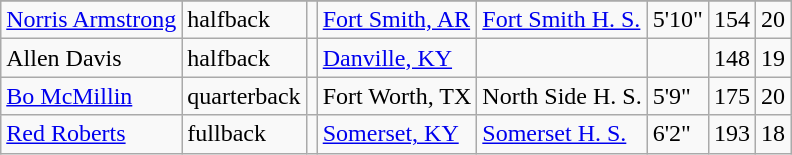<table class="wikitable">
<tr>
</tr>
<tr>
<td><a href='#'>Norris Armstrong</a></td>
<td>halfback</td>
<td></td>
<td><a href='#'>Fort Smith, AR</a></td>
<td><a href='#'>Fort Smith H. S.</a></td>
<td>5'10"</td>
<td>154</td>
<td>20</td>
</tr>
<tr>
<td>Allen Davis</td>
<td>halfback</td>
<td></td>
<td><a href='#'>Danville, KY</a></td>
<td></td>
<td></td>
<td>148</td>
<td>19</td>
</tr>
<tr>
<td><a href='#'>Bo McMillin</a></td>
<td>quarterback</td>
<td></td>
<td>Fort Worth, TX</td>
<td>North Side H. S.</td>
<td>5'9"</td>
<td>175</td>
<td>20</td>
</tr>
<tr>
<td><a href='#'>Red Roberts</a></td>
<td>fullback</td>
<td></td>
<td><a href='#'>Somerset, KY</a></td>
<td><a href='#'>Somerset H. S.</a></td>
<td>6'2"</td>
<td>193</td>
<td>18</td>
</tr>
</table>
